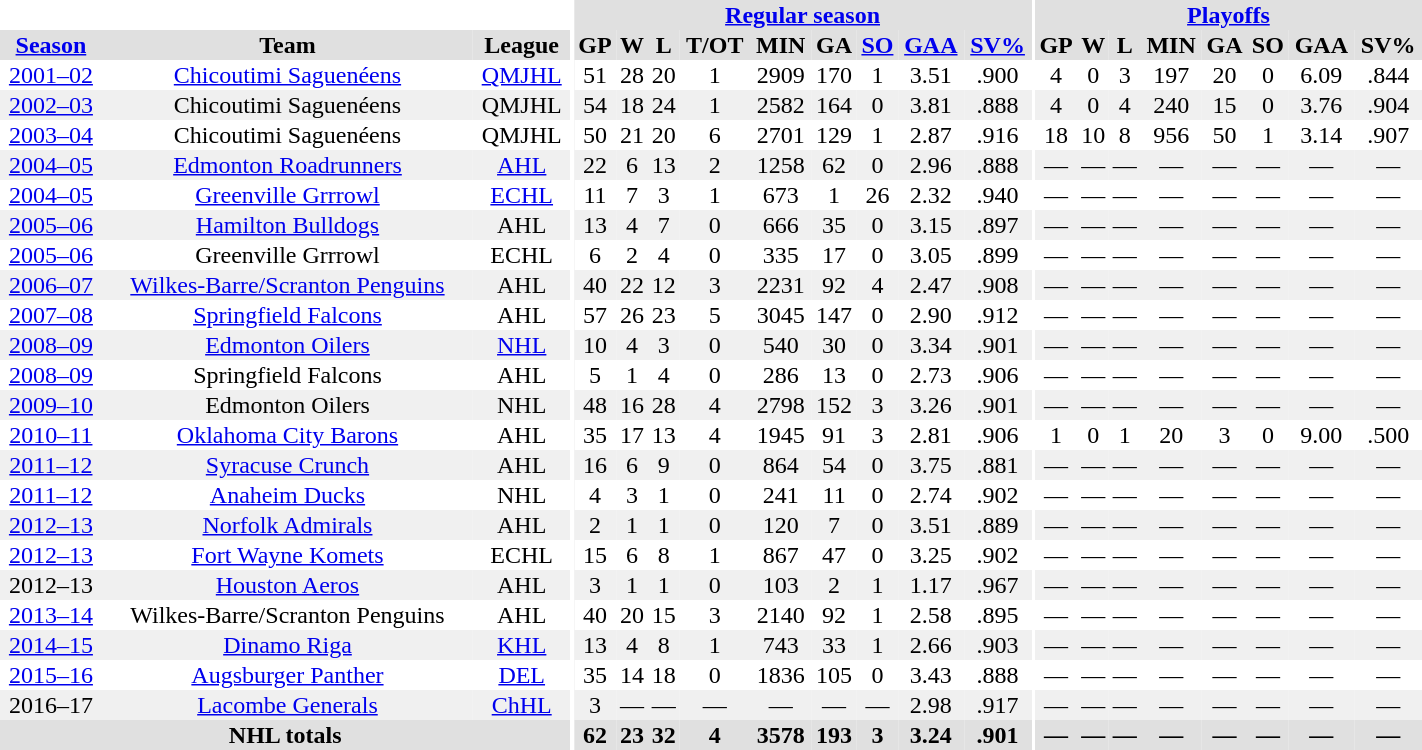<table border="0" cellpadding="1" cellspacing="0" style="text-align:center; width:75%">
<tr ALIGN="centre" bgcolor="#e0e0e0">
<th align="centre" colspan="3" bgcolor="#ffffff"></th>
<th align="centre" rowspan="99" bgcolor="#ffffff"></th>
<th align="centre" colspan="9" bgcolor="#e0e0e0"><a href='#'>Regular season</a></th>
<th align="centre" rowspan="99" bgcolor="#ffffff"></th>
<th align="centre" colspan="8" bgcolor="#e0e0e0"><a href='#'>Playoffs</a></th>
</tr>
<tr ALIGN="centre" bgcolor="#e0e0e0">
<th><a href='#'>Season</a></th>
<th>Team</th>
<th>League</th>
<th>GP</th>
<th>W</th>
<th>L</th>
<th>T/OT</th>
<th>MIN</th>
<th>GA</th>
<th><a href='#'>SO</a></th>
<th><a href='#'>GAA</a></th>
<th><a href='#'>SV%</a></th>
<th>GP</th>
<th>W</th>
<th>L</th>
<th>MIN</th>
<th>GA</th>
<th>SO</th>
<th>GAA</th>
<th>SV%</th>
</tr>
<tr ALIGN="centre">
<td><a href='#'>2001–02</a></td>
<td><a href='#'>Chicoutimi Saguenéens</a></td>
<td><a href='#'>QMJHL</a></td>
<td>51</td>
<td>28</td>
<td>20</td>
<td>1</td>
<td>2909</td>
<td>170</td>
<td>1</td>
<td>3.51</td>
<td>.900</td>
<td>4</td>
<td>0</td>
<td>3</td>
<td>197</td>
<td>20</td>
<td>0</td>
<td>6.09</td>
<td>.844</td>
</tr>
<tr ALIGN="centre" bgcolor="#f0f0f0">
<td><a href='#'>2002–03</a></td>
<td>Chicoutimi Saguenéens</td>
<td>QMJHL</td>
<td>54</td>
<td>18</td>
<td>24</td>
<td>1</td>
<td>2582</td>
<td>164</td>
<td>0</td>
<td>3.81</td>
<td>.888</td>
<td>4</td>
<td>0</td>
<td>4</td>
<td>240</td>
<td>15</td>
<td>0</td>
<td>3.76</td>
<td>.904</td>
</tr>
<tr ALIGN="centre">
<td><a href='#'>2003–04</a></td>
<td>Chicoutimi Saguenéens</td>
<td>QMJHL</td>
<td>50</td>
<td>21</td>
<td>20</td>
<td>6</td>
<td>2701</td>
<td>129</td>
<td>1</td>
<td>2.87</td>
<td>.916</td>
<td>18</td>
<td>10</td>
<td>8</td>
<td>956</td>
<td>50</td>
<td>1</td>
<td>3.14</td>
<td>.907</td>
</tr>
<tr ALIGN="centre" bgcolor="#f0f0f0">
<td><a href='#'>2004–05</a></td>
<td><a href='#'>Edmonton Roadrunners</a></td>
<td><a href='#'>AHL</a></td>
<td>22</td>
<td>6</td>
<td>13</td>
<td>2</td>
<td>1258</td>
<td>62</td>
<td>0</td>
<td>2.96</td>
<td>.888</td>
<td>—</td>
<td>—</td>
<td>—</td>
<td>—</td>
<td>—</td>
<td>—</td>
<td>—</td>
<td>—</td>
</tr>
<tr ALIGN="centre">
<td><a href='#'>2004–05</a></td>
<td><a href='#'>Greenville Grrrowl</a></td>
<td><a href='#'>ECHL</a></td>
<td>11</td>
<td>7</td>
<td>3</td>
<td>1</td>
<td>673</td>
<td>1</td>
<td>26</td>
<td>2.32</td>
<td>.940</td>
<td>—</td>
<td>—</td>
<td>—</td>
<td>—</td>
<td>—</td>
<td>—</td>
<td>—</td>
<td>—</td>
</tr>
<tr ALIGN="centre" bgcolor="#f0f0f0">
<td><a href='#'>2005–06</a></td>
<td><a href='#'>Hamilton Bulldogs</a></td>
<td>AHL</td>
<td>13</td>
<td>4</td>
<td>7</td>
<td>0</td>
<td>666</td>
<td>35</td>
<td>0</td>
<td>3.15</td>
<td>.897</td>
<td>—</td>
<td>—</td>
<td>—</td>
<td>—</td>
<td>—</td>
<td>—</td>
<td>—</td>
<td>—</td>
</tr>
<tr ALIGN="centre">
<td><a href='#'>2005–06</a></td>
<td>Greenville Grrrowl</td>
<td>ECHL</td>
<td>6</td>
<td>2</td>
<td>4</td>
<td>0</td>
<td>335</td>
<td>17</td>
<td>0</td>
<td>3.05</td>
<td>.899</td>
<td>—</td>
<td>—</td>
<td>—</td>
<td>—</td>
<td>—</td>
<td>—</td>
<td>—</td>
<td>—</td>
</tr>
<tr ALIGN="centre" bgcolor="#f0f0f0">
<td><a href='#'>2006–07</a></td>
<td><a href='#'>Wilkes-Barre/Scranton Penguins</a></td>
<td>AHL</td>
<td>40</td>
<td>22</td>
<td>12</td>
<td>3</td>
<td>2231</td>
<td>92</td>
<td>4</td>
<td>2.47</td>
<td>.908</td>
<td>—</td>
<td>—</td>
<td>—</td>
<td>—</td>
<td>—</td>
<td>—</td>
<td>—</td>
<td>—</td>
</tr>
<tr ALIGN="centre">
<td><a href='#'>2007–08</a></td>
<td><a href='#'>Springfield Falcons</a></td>
<td>AHL</td>
<td>57</td>
<td>26</td>
<td>23</td>
<td>5</td>
<td>3045</td>
<td>147</td>
<td>0</td>
<td>2.90</td>
<td>.912</td>
<td>—</td>
<td>—</td>
<td>—</td>
<td>—</td>
<td>—</td>
<td>—</td>
<td>—</td>
<td>—</td>
</tr>
<tr ALIGN="centre" bgcolor="#f0f0f0">
<td><a href='#'>2008–09</a></td>
<td><a href='#'>Edmonton Oilers</a></td>
<td><a href='#'>NHL</a></td>
<td>10</td>
<td>4</td>
<td>3</td>
<td>0</td>
<td>540</td>
<td>30</td>
<td>0</td>
<td>3.34</td>
<td>.901</td>
<td>—</td>
<td>—</td>
<td>—</td>
<td>—</td>
<td>—</td>
<td>—</td>
<td>—</td>
<td>—</td>
</tr>
<tr ALIGN="centre">
<td><a href='#'>2008–09</a></td>
<td>Springfield Falcons</td>
<td>AHL</td>
<td>5</td>
<td>1</td>
<td>4</td>
<td>0</td>
<td>286</td>
<td>13</td>
<td>0</td>
<td>2.73</td>
<td>.906</td>
<td>—</td>
<td>—</td>
<td>—</td>
<td>—</td>
<td>—</td>
<td>—</td>
<td>—</td>
<td>—</td>
</tr>
<tr ALIGN="centre" bgcolor="#f0f0f0">
<td><a href='#'>2009–10</a></td>
<td>Edmonton Oilers</td>
<td>NHL</td>
<td>48</td>
<td>16</td>
<td>28</td>
<td>4</td>
<td>2798</td>
<td>152</td>
<td>3</td>
<td>3.26</td>
<td>.901</td>
<td>—</td>
<td>—</td>
<td>—</td>
<td>—</td>
<td>—</td>
<td>—</td>
<td>—</td>
<td>—</td>
</tr>
<tr ALIGN="centre">
<td><a href='#'>2010–11</a></td>
<td><a href='#'>Oklahoma City Barons</a></td>
<td>AHL</td>
<td>35</td>
<td>17</td>
<td>13</td>
<td>4</td>
<td>1945</td>
<td>91</td>
<td>3</td>
<td>2.81</td>
<td>.906</td>
<td>1</td>
<td>0</td>
<td>1</td>
<td>20</td>
<td>3</td>
<td>0</td>
<td>9.00</td>
<td>.500</td>
</tr>
<tr ALIGN="centre" bgcolor="#f0f0f0">
<td><a href='#'>2011–12</a></td>
<td><a href='#'>Syracuse Crunch</a></td>
<td>AHL</td>
<td>16</td>
<td>6</td>
<td>9</td>
<td>0</td>
<td>864</td>
<td>54</td>
<td>0</td>
<td>3.75</td>
<td>.881</td>
<td>—</td>
<td>—</td>
<td>—</td>
<td>—</td>
<td>—</td>
<td>—</td>
<td>—</td>
<td>—</td>
</tr>
<tr ALIGN="centre">
<td><a href='#'>2011–12</a></td>
<td><a href='#'>Anaheim Ducks</a></td>
<td>NHL</td>
<td>4</td>
<td>3</td>
<td>1</td>
<td>0</td>
<td>241</td>
<td>11</td>
<td>0</td>
<td>2.74</td>
<td>.902</td>
<td>—</td>
<td>—</td>
<td>—</td>
<td>—</td>
<td>—</td>
<td>—</td>
<td>—</td>
<td>—</td>
</tr>
<tr ALIGN="centre" bgcolor="#f0f0f0">
<td><a href='#'>2012–13</a></td>
<td><a href='#'>Norfolk Admirals</a></td>
<td>AHL</td>
<td>2</td>
<td>1</td>
<td>1</td>
<td>0</td>
<td>120</td>
<td>7</td>
<td>0</td>
<td>3.51</td>
<td>.889</td>
<td>—</td>
<td>—</td>
<td>—</td>
<td>—</td>
<td>—</td>
<td>—</td>
<td>—</td>
<td>—</td>
</tr>
<tr ALIGN="centre">
<td><a href='#'>2012–13</a></td>
<td><a href='#'>Fort Wayne Komets</a></td>
<td>ECHL</td>
<td>15</td>
<td>6</td>
<td>8</td>
<td>1</td>
<td>867</td>
<td>47</td>
<td>0</td>
<td>3.25</td>
<td>.902</td>
<td>—</td>
<td>—</td>
<td>—</td>
<td>—</td>
<td>—</td>
<td>—</td>
<td>—</td>
<td>—</td>
</tr>
<tr ALIGN="centre" bgcolor="#f0f0f0">
<td>2012–13</td>
<td><a href='#'>Houston Aeros</a></td>
<td>AHL</td>
<td>3</td>
<td>1</td>
<td>1</td>
<td>0</td>
<td>103</td>
<td>2</td>
<td>1</td>
<td>1.17</td>
<td>.967</td>
<td>—</td>
<td>—</td>
<td>—</td>
<td>—</td>
<td>—</td>
<td>—</td>
<td>—</td>
<td>—</td>
</tr>
<tr ALIGN="centre">
<td><a href='#'>2013–14</a></td>
<td>Wilkes-Barre/Scranton Penguins</td>
<td>AHL</td>
<td>40</td>
<td>20</td>
<td>15</td>
<td>3</td>
<td>2140</td>
<td>92</td>
<td>1</td>
<td>2.58</td>
<td>.895</td>
<td>—</td>
<td>—</td>
<td>—</td>
<td>—</td>
<td>—</td>
<td>—</td>
<td>—</td>
<td>—</td>
</tr>
<tr ALIGN="centre"  bgcolor="#f0f0f0">
<td><a href='#'>2014–15</a></td>
<td><a href='#'>Dinamo Riga</a></td>
<td><a href='#'>KHL</a></td>
<td>13</td>
<td>4</td>
<td>8</td>
<td>1</td>
<td>743</td>
<td>33</td>
<td>1</td>
<td>2.66</td>
<td>.903</td>
<td>—</td>
<td>—</td>
<td>—</td>
<td>—</td>
<td>—</td>
<td>—</td>
<td>—</td>
<td>—</td>
</tr>
<tr ALIGN="centre">
<td><a href='#'>2015–16</a></td>
<td><a href='#'>Augsburger Panther</a></td>
<td><a href='#'>DEL</a></td>
<td>35</td>
<td>14</td>
<td>18</td>
<td>0</td>
<td>1836</td>
<td>105</td>
<td>0</td>
<td>3.43</td>
<td>.888</td>
<td>—</td>
<td>—</td>
<td>—</td>
<td>—</td>
<td>—</td>
<td>—</td>
<td>—</td>
<td>—</td>
</tr>
<tr ALIGN="centre"  bgcolor="#f0f0f0">
<td>2016–17</td>
<td><a href='#'>Lacombe Generals</a></td>
<td><a href='#'>ChHL</a></td>
<td>3</td>
<td>—</td>
<td>—</td>
<td>—</td>
<td>—</td>
<td>—</td>
<td>—</td>
<td>2.98</td>
<td>.917</td>
<td>—</td>
<td>—</td>
<td>—</td>
<td>—</td>
<td>—</td>
<td>—</td>
<td>—</td>
<td>—</td>
</tr>
<tr bgcolor="#e0e0e0">
<th colspan="3">NHL totals</th>
<th>62</th>
<th>23</th>
<th>32</th>
<th>4</th>
<th>3578</th>
<th>193</th>
<th>3</th>
<th>3.24</th>
<th>.901</th>
<th>—</th>
<th>—</th>
<th>—</th>
<th>—</th>
<th>—</th>
<th>—</th>
<th>—</th>
<th>—</th>
</tr>
</table>
